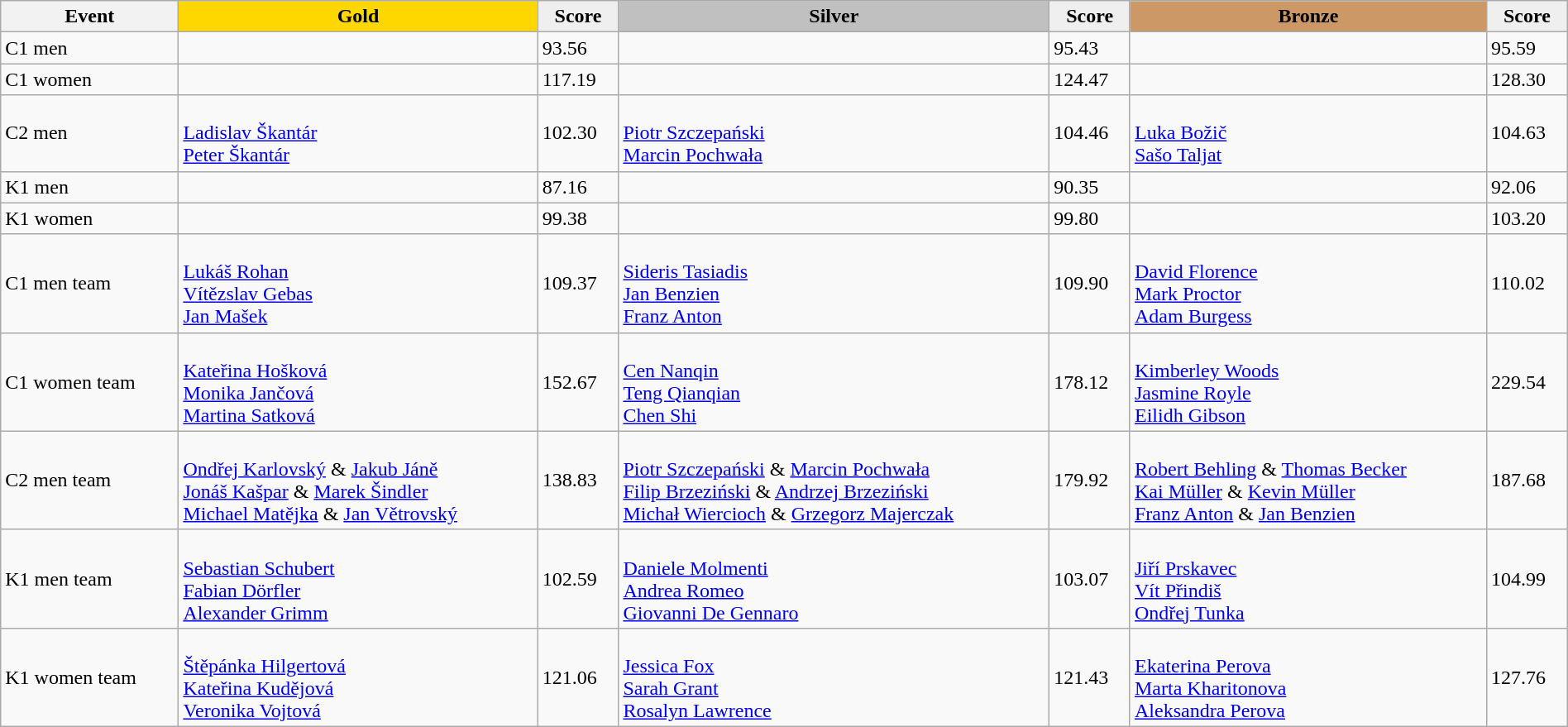<table class="wikitable" width=100%>
<tr>
<th>Event</th>
<td align=center bgcolor="gold"><strong>Gold</strong></td>
<td align=center bgcolor="EFEFEF"><strong>Score</strong></td>
<td align=center bgcolor="silver"><strong>Silver</strong></td>
<td align=center bgcolor="EFEFEF"><strong>Score</strong></td>
<td align=center bgcolor="CC9966"><strong>Bronze</strong></td>
<td align=center bgcolor="EFEFEF"><strong>Score</strong></td>
</tr>
<tr>
<td>C1 men</td>
<td></td>
<td>93.56</td>
<td></td>
<td>95.43</td>
<td></td>
<td>95.59</td>
</tr>
<tr>
<td>C1 women</td>
<td></td>
<td>117.19</td>
<td></td>
<td>124.47</td>
<td></td>
<td>128.30</td>
</tr>
<tr>
<td>C2 men</td>
<td><br><a href='#'>Ladislav Škantár</a><br><a href='#'>Peter Škantár</a></td>
<td>102.30</td>
<td><br><a href='#'>Piotr Szczepański</a><br><a href='#'>Marcin Pochwała</a></td>
<td>104.46</td>
<td><br><a href='#'>Luka Božič</a><br><a href='#'>Sašo Taljat</a></td>
<td>104.63</td>
</tr>
<tr>
<td>K1 men</td>
<td></td>
<td>87.16</td>
<td></td>
<td>90.35</td>
<td></td>
<td>92.06</td>
</tr>
<tr>
<td>K1 women</td>
<td></td>
<td>99.38</td>
<td></td>
<td>99.80</td>
<td></td>
<td>103.20</td>
</tr>
<tr>
<td>C1 men team</td>
<td><br><a href='#'>Lukáš Rohan</a><br><a href='#'>Vítězslav Gebas</a><br><a href='#'>Jan Mašek</a></td>
<td>109.37</td>
<td><br><a href='#'>Sideris Tasiadis</a><br><a href='#'>Jan Benzien</a><br><a href='#'>Franz Anton</a></td>
<td>109.90</td>
<td><br><a href='#'>David Florence</a><br><a href='#'>Mark Proctor</a><br><a href='#'>Adam Burgess</a></td>
<td>110.02</td>
</tr>
<tr>
<td>C1 women team</td>
<td><br><a href='#'>Kateřina Hošková</a><br><a href='#'>Monika Jančová</a><br><a href='#'>Martina Satková</a></td>
<td>152.67</td>
<td><br><a href='#'>Cen Nanqin</a><br><a href='#'>Teng Qianqian</a><br><a href='#'>Chen Shi</a></td>
<td>178.12</td>
<td><br><a href='#'>Kimberley Woods</a><br><a href='#'>Jasmine Royle</a><br><a href='#'>Eilidh Gibson</a></td>
<td>229.54</td>
</tr>
<tr>
<td>C2 men team</td>
<td><br><a href='#'>Ondřej Karlovský</a> & <a href='#'>Jakub Jáně</a><br><a href='#'>Jonáš Kašpar</a> & <a href='#'>Marek Šindler</a><br><a href='#'>Michael Matějka</a> & <a href='#'>Jan Větrovský</a></td>
<td>138.83</td>
<td><br><a href='#'>Piotr Szczepański</a> & <a href='#'>Marcin Pochwała</a><br><a href='#'>Filip Brzeziński</a> & <a href='#'>Andrzej Brzeziński</a><br><a href='#'>Michał Wiercioch</a> & <a href='#'>Grzegorz Majerczak</a></td>
<td>179.92</td>
<td><br><a href='#'>Robert Behling</a> & <a href='#'>Thomas Becker</a><br><a href='#'>Kai Müller</a> & <a href='#'>Kevin Müller</a><br><a href='#'>Franz Anton</a> & <a href='#'>Jan Benzien</a></td>
<td>187.68</td>
</tr>
<tr>
<td>K1 men team</td>
<td><br><a href='#'>Sebastian Schubert</a><br><a href='#'>Fabian Dörfler</a><br><a href='#'>Alexander Grimm</a></td>
<td>102.59</td>
<td><br><a href='#'>Daniele Molmenti</a><br><a href='#'>Andrea Romeo</a><br><a href='#'>Giovanni De Gennaro</a></td>
<td>103.07</td>
<td><br><a href='#'>Jiří Prskavec</a><br><a href='#'>Vít Přindiš</a><br><a href='#'>Ondřej Tunka</a></td>
<td>104.99</td>
</tr>
<tr>
<td>K1 women team</td>
<td><br><a href='#'>Štěpánka Hilgertová</a><br><a href='#'>Kateřina Kudějová</a><br><a href='#'>Veronika Vojtová</a></td>
<td>121.06</td>
<td><br><a href='#'>Jessica Fox</a><br><a href='#'>Sarah Grant</a><br><a href='#'>Rosalyn Lawrence</a></td>
<td>121.43</td>
<td><br><a href='#'>Ekaterina Perova</a><br><a href='#'>Marta Kharitonova</a><br><a href='#'>Aleksandra Perova</a></td>
<td>127.76</td>
</tr>
</table>
